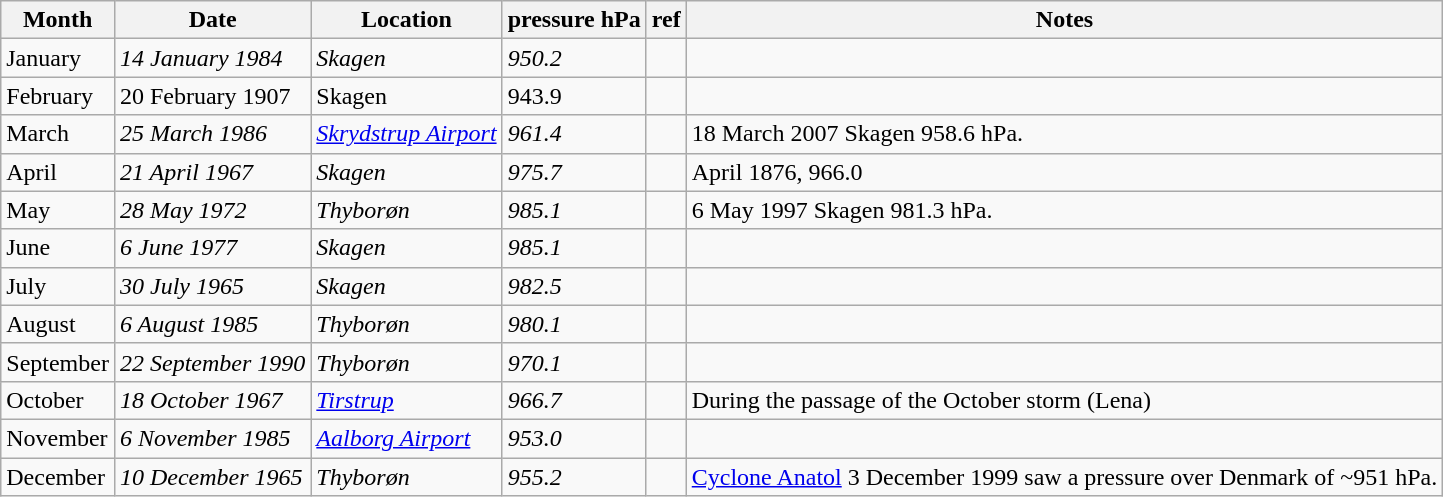<table class="wikitable sortable">
<tr>
<th>Month</th>
<th>Date</th>
<th class="unsortable">Location</th>
<th>pressure hPa</th>
<th class="unsortable">ref</th>
<th class="unsortable">Notes</th>
</tr>
<tr>
<td>January</td>
<td><em>14 January 1984</em></td>
<td><em>Skagen</em></td>
<td><em>950.2</em></td>
<td></td>
<td></td>
</tr>
<tr>
<td>February</td>
<td>20 February 1907</td>
<td>Skagen</td>
<td>943.9</td>
<td></td>
<td></td>
</tr>
<tr>
<td>March</td>
<td><em>25 March 1986</em></td>
<td><em><a href='#'>Skrydstrup Airport</a></em></td>
<td><em>961.4</em></td>
<td></td>
<td>18 March 2007 Skagen 958.6 hPa.</td>
</tr>
<tr>
<td>April</td>
<td><em>21 April 1967</em></td>
<td><em>Skagen</em></td>
<td><em>975.7</em></td>
<td></td>
<td>April 1876, 966.0 </td>
</tr>
<tr>
<td>May</td>
<td><em>28 May 1972</em></td>
<td><em>Thyborøn</em></td>
<td><em>985.1</em></td>
<td></td>
<td>6 May 1997 Skagen 981.3 hPa.</td>
</tr>
<tr>
<td>June</td>
<td><em>6 June 1977</em></td>
<td><em>Skagen</em></td>
<td><em>985.1</em></td>
<td></td>
<td></td>
</tr>
<tr>
<td>July</td>
<td><em>30 July 1965</em></td>
<td><em>Skagen</em></td>
<td><em>982.5</em></td>
<td></td>
<td></td>
</tr>
<tr>
<td>August</td>
<td><em>6 August 1985</em></td>
<td><em>Thyborøn</em></td>
<td><em>980.1</em></td>
<td></td>
<td></td>
</tr>
<tr>
<td>September</td>
<td><em>22 September 1990</em></td>
<td><em>Thyborøn</em></td>
<td><em>970.1</em></td>
<td></td>
<td></td>
</tr>
<tr>
<td>October</td>
<td><em>18 October 1967</em></td>
<td><em><a href='#'>Tirstrup</a></em></td>
<td><em>966.7</em></td>
<td></td>
<td>During the passage of the October storm (Lena)</td>
</tr>
<tr>
<td>November</td>
<td><em>6 November 1985</em></td>
<td><em><a href='#'>Aalborg Airport</a></em></td>
<td><em>953.0</em></td>
<td></td>
<td></td>
</tr>
<tr>
<td>December</td>
<td><em>10 December 1965</em></td>
<td><em>Thyborøn</em></td>
<td><em>955.2</em></td>
<td></td>
<td><a href='#'>Cyclone Anatol</a> 3 December 1999 saw a pressure over Denmark of ~951 hPa.</td>
</tr>
</table>
